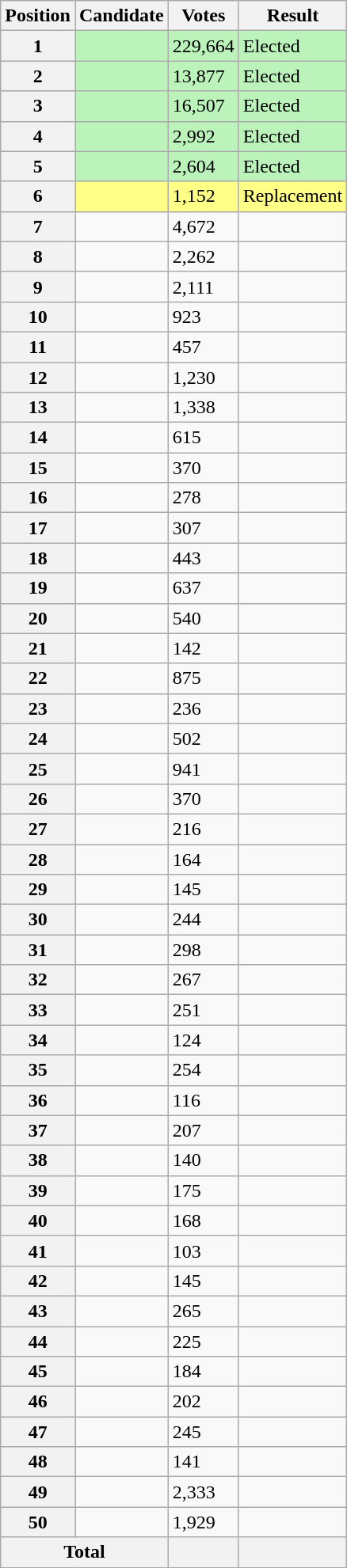<table class="wikitable sortable col3right">
<tr>
<th scope="col">Position</th>
<th scope="col">Candidate</th>
<th scope="col">Votes</th>
<th scope="col">Result</th>
</tr>
<tr bgcolor=bbf3bb>
<th scope="row">1</th>
<td></td>
<td>229,664</td>
<td>Elected</td>
</tr>
<tr bgcolor=bbf3bb>
<th scope="row">2</th>
<td></td>
<td>13,877</td>
<td>Elected</td>
</tr>
<tr bgcolor=bbf3bb>
<th scope="row">3</th>
<td></td>
<td>16,507</td>
<td>Elected</td>
</tr>
<tr bgcolor=bbf3bb>
<th scope="row">4</th>
<td></td>
<td>2,992</td>
<td>Elected</td>
</tr>
<tr bgcolor=bbf3bb>
<th scope="row">5</th>
<td></td>
<td>2,604</td>
<td>Elected</td>
</tr>
<tr bgcolor=#FF8>
<th scope="row">6</th>
<td></td>
<td>1,152</td>
<td>Replacement</td>
</tr>
<tr>
<th scope="row">7</th>
<td></td>
<td>4,672</td>
<td></td>
</tr>
<tr>
<th scope="row">8</th>
<td></td>
<td>2,262</td>
<td></td>
</tr>
<tr>
<th scope="row">9</th>
<td></td>
<td>2,111</td>
<td></td>
</tr>
<tr>
<th scope="row">10</th>
<td></td>
<td>923</td>
<td></td>
</tr>
<tr>
<th scope="row">11</th>
<td></td>
<td>457</td>
<td></td>
</tr>
<tr>
<th scope="row">12</th>
<td></td>
<td>1,230</td>
<td></td>
</tr>
<tr>
<th scope="row">13</th>
<td></td>
<td>1,338</td>
<td></td>
</tr>
<tr>
<th scope="row">14</th>
<td></td>
<td>615</td>
<td></td>
</tr>
<tr>
<th scope="row">15</th>
<td></td>
<td>370</td>
<td></td>
</tr>
<tr>
<th scope="row">16</th>
<td></td>
<td>278</td>
<td></td>
</tr>
<tr>
<th scope="row">17</th>
<td></td>
<td>307</td>
<td></td>
</tr>
<tr>
<th scope="row">18</th>
<td></td>
<td>443</td>
<td></td>
</tr>
<tr>
<th scope="row">19</th>
<td></td>
<td>637</td>
<td></td>
</tr>
<tr>
<th scope="row">20</th>
<td></td>
<td>540</td>
<td></td>
</tr>
<tr>
<th scope="row">21</th>
<td></td>
<td>142</td>
<td></td>
</tr>
<tr>
<th scope="row">22</th>
<td></td>
<td>875</td>
<td></td>
</tr>
<tr>
<th scope="row">23</th>
<td></td>
<td>236</td>
<td></td>
</tr>
<tr>
<th scope="row">24</th>
<td></td>
<td>502</td>
<td></td>
</tr>
<tr>
<th scope="row">25</th>
<td></td>
<td>941</td>
<td></td>
</tr>
<tr>
<th scope="row">26</th>
<td></td>
<td>370</td>
<td></td>
</tr>
<tr>
<th scope="row">27</th>
<td></td>
<td>216</td>
<td></td>
</tr>
<tr>
<th scope="row">28</th>
<td></td>
<td>164</td>
<td></td>
</tr>
<tr>
<th scope="row">29</th>
<td></td>
<td>145</td>
<td></td>
</tr>
<tr>
<th scope="row">30</th>
<td></td>
<td>244</td>
<td></td>
</tr>
<tr>
<th scope="row">31</th>
<td></td>
<td>298</td>
<td></td>
</tr>
<tr>
<th scope="row">32</th>
<td></td>
<td>267</td>
<td></td>
</tr>
<tr>
<th scope="row">33</th>
<td></td>
<td>251</td>
<td></td>
</tr>
<tr>
<th scope="row">34</th>
<td></td>
<td>124</td>
<td></td>
</tr>
<tr>
<th scope="row">35</th>
<td></td>
<td>254</td>
<td></td>
</tr>
<tr>
<th scope="row">36</th>
<td></td>
<td>116</td>
<td></td>
</tr>
<tr>
<th scope="row">37</th>
<td></td>
<td>207</td>
<td></td>
</tr>
<tr>
<th scope="row">38</th>
<td></td>
<td>140</td>
<td></td>
</tr>
<tr>
<th scope="row">39</th>
<td></td>
<td>175</td>
<td></td>
</tr>
<tr>
<th scope="row">40</th>
<td></td>
<td>168</td>
<td></td>
</tr>
<tr>
<th scope="row">41</th>
<td></td>
<td>103</td>
<td></td>
</tr>
<tr>
<th scope="row">42</th>
<td></td>
<td>145</td>
<td></td>
</tr>
<tr>
<th scope="row">43</th>
<td></td>
<td>265</td>
<td></td>
</tr>
<tr>
<th scope="row">44</th>
<td></td>
<td>225</td>
<td></td>
</tr>
<tr>
<th scope="row">45</th>
<td></td>
<td>184</td>
<td></td>
</tr>
<tr>
<th scope="row">46</th>
<td></td>
<td>202</td>
<td></td>
</tr>
<tr>
<th scope="row">47</th>
<td></td>
<td>245</td>
<td></td>
</tr>
<tr>
<th scope="row">48</th>
<td></td>
<td>141</td>
<td></td>
</tr>
<tr>
<th scope="row">49</th>
<td></td>
<td>2,333</td>
<td></td>
</tr>
<tr>
<th scope="row">50</th>
<td></td>
<td>1,929</td>
<td></td>
</tr>
<tr class="sortbottom">
<th scope="row" colspan="2">Total</th>
<th></th>
<th></th>
</tr>
</table>
